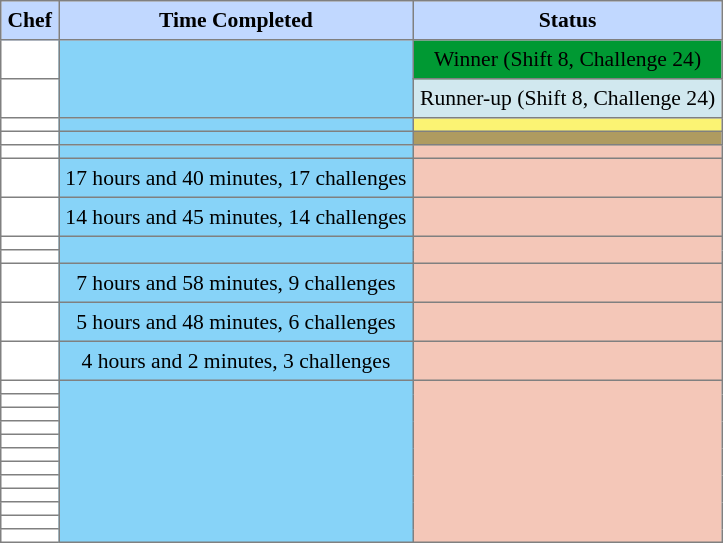<table class="sortable" border="1" cellpadding="4" cellspacing="0" style="text-align:center; font-size:90%; border-collapse:collapse;">
<tr style="background:#C1D8FF;">
<th>Chef</th>
<th>Time Completed</th>
<th>Status</th>
</tr>
<tr>
<td></td>
<td rowspan="2" style="background:#87D3F8;"></td>
<td style="background:#093;"><span>Winner (Shift 8, Challenge 24)</span></td>
</tr>
<tr>
<td></td>
<td style="background:#d1e8ef; text-align:center">Runner-up (Shift 8, Challenge 24)</td>
</tr>
<tr>
<td></td>
<td style="background:#87D3F8;"></td>
<td style="background:#fbf373; text-align:center;"></td>
</tr>
<tr>
<td></td>
<td style="background:#87D3F8;"></td>
<td style="background:#AF9B60; text-align:center;"></td>
</tr>
<tr>
<td></td>
<td style="background:#87D3F8;"></td>
<td style="background:#f4c7b8; text-align:center;"></td>
</tr>
<tr>
<td></td>
<td style="background:#87D3F8;">17 hours and 40 minutes, 17 challenges</td>
<td style="background:#f4c7b8; text-align:center;"></td>
</tr>
<tr>
<td></td>
<td style="background:#87D3F8;">14 hours and 45 minutes, 14 challenges</td>
<td style="background:#f4c7b8; text-align:center;"></td>
</tr>
<tr>
<td></td>
<td rowspan="2" style="background:#87D3F8;"></td>
<td style="background:#f4c7b8; text-align:center;" rowspan="2"></td>
</tr>
<tr>
<td></td>
</tr>
<tr>
<td></td>
<td style="background:#87D3F8;">7 hours and 58 minutes, 9 challenges</td>
<td style="background:#f4c7b8; text-align:center;"></td>
</tr>
<tr>
<td></td>
<td style="background:#87D3F8;">5 hours and 48 minutes, 6 challenges</td>
<td style="background:#f4c7b8; text-align:center;"></td>
</tr>
<tr>
<td></td>
<td style="background:#87D3F8;">4 hours and 2 minutes, 3 challenges</td>
<td style="background:#f4c7b8; text-align:center;"></td>
</tr>
<tr>
<td></td>
<td rowspan="12" style="background:#87D3F8;"></td>
<td style="background:#f4c7b8; text-align:center;" rowspan="12"></td>
</tr>
<tr>
<td></td>
</tr>
<tr>
<td></td>
</tr>
<tr>
<td></td>
</tr>
<tr>
<td></td>
</tr>
<tr>
<td></td>
</tr>
<tr>
<td></td>
</tr>
<tr>
<td></td>
</tr>
<tr>
<td></td>
</tr>
<tr>
<td></td>
</tr>
<tr>
<td></td>
</tr>
<tr>
<td></td>
</tr>
</table>
